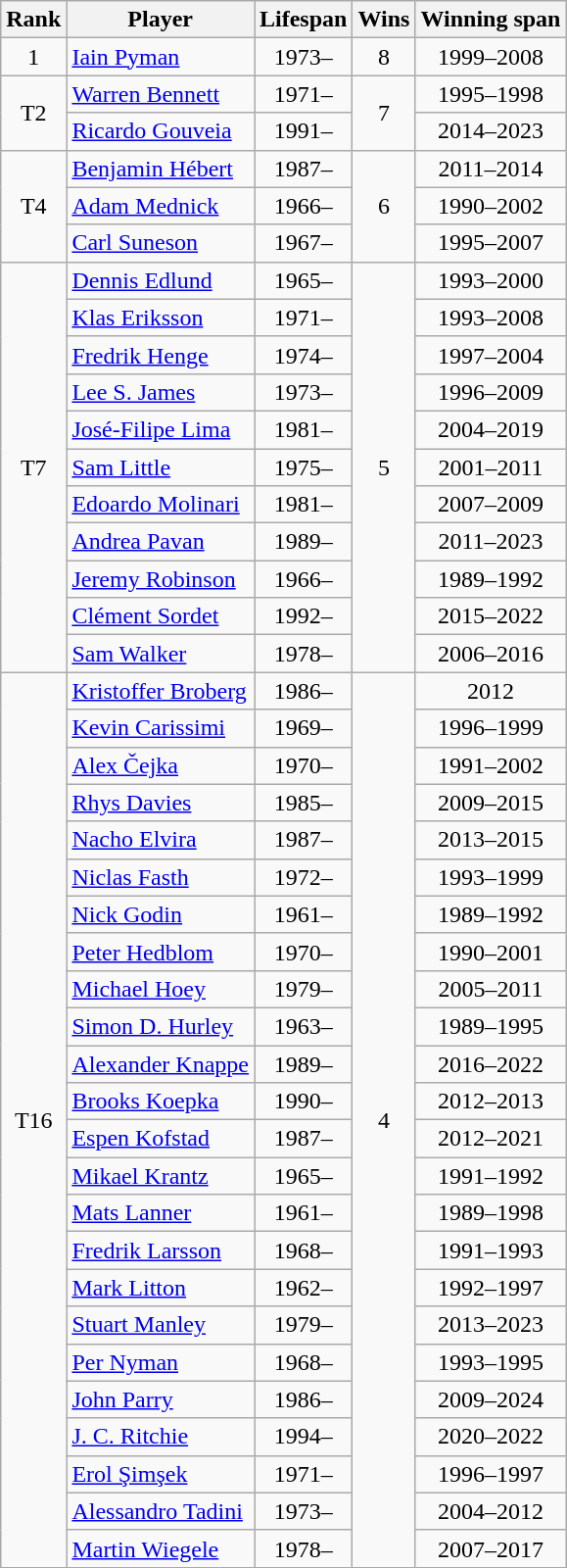<table class="wikitable sortable">
<tr>
<th>Rank</th>
<th>Player</th>
<th>Lifespan</th>
<th>Wins</th>
<th>Winning span</th>
</tr>
<tr>
<td align=center>1</td>
<td> <a href='#'>Iain Pyman</a></td>
<td align=center>1973–</td>
<td align=center>8</td>
<td align=center>1999–2008</td>
</tr>
<tr>
<td align=center rowspan=2>T2</td>
<td> <a href='#'>Warren Bennett</a></td>
<td align=center>1971–</td>
<td rowspan=2 align=center>7</td>
<td align=center>1995–1998</td>
</tr>
<tr>
<td> <a href='#'>Ricardo Gouveia</a></td>
<td align=center>1991–</td>
<td align=center>2014–2023</td>
</tr>
<tr>
<td align=center rowspan=3>T4</td>
<td> <a href='#'>Benjamin Hébert</a></td>
<td align=center>1987–</td>
<td rowspan=3 align=center>6</td>
<td align=center>2011–2014</td>
</tr>
<tr>
<td> <a href='#'>Adam Mednick</a></td>
<td align=center>1966–</td>
<td align=center>1990–2002</td>
</tr>
<tr>
<td> <a href='#'>Carl Suneson</a></td>
<td align=center>1967–</td>
<td align=center>1995–2007</td>
</tr>
<tr>
<td align=center rowspan=11>T7</td>
<td> <a href='#'>Dennis Edlund</a></td>
<td align=center>1965–</td>
<td rowspan=11 align=center>5</td>
<td align=center>1993–2000</td>
</tr>
<tr>
<td> <a href='#'>Klas Eriksson</a></td>
<td align=center>1971–</td>
<td align=center>1993–2008</td>
</tr>
<tr>
<td> <a href='#'>Fredrik Henge</a></td>
<td align=center>1974–</td>
<td align=center>1997–2004</td>
</tr>
<tr>
<td> <a href='#'>Lee S. James</a></td>
<td align=center>1973–</td>
<td align=center>1996–2009</td>
</tr>
<tr>
<td> <a href='#'>José-Filipe Lima</a></td>
<td align=center>1981–</td>
<td align=center>2004–2019</td>
</tr>
<tr>
<td> <a href='#'>Sam Little</a></td>
<td align=center>1975–</td>
<td align=center>2001–2011</td>
</tr>
<tr>
<td> <a href='#'>Edoardo Molinari</a></td>
<td align=center>1981–</td>
<td align=center>2007–2009</td>
</tr>
<tr>
<td> <a href='#'>Andrea Pavan</a></td>
<td align=center>1989–</td>
<td align=center>2011–2023</td>
</tr>
<tr>
<td> <a href='#'>Jeremy Robinson</a></td>
<td align=center>1966–</td>
<td align=center>1989–1992</td>
</tr>
<tr>
<td> <a href='#'>Clément Sordet</a></td>
<td align=center>1992–</td>
<td align=center>2015–2022</td>
</tr>
<tr>
<td> <a href='#'>Sam Walker</a></td>
<td align=center>1978–</td>
<td align=center>2006–2016</td>
</tr>
<tr>
<td align=center rowspan=24>T16</td>
<td> <a href='#'>Kristoffer Broberg</a></td>
<td align=center>1986–</td>
<td rowspan=24 align=center>4</td>
<td align=center>2012</td>
</tr>
<tr>
<td> <a href='#'>Kevin Carissimi</a></td>
<td align=center>1969–</td>
<td align=center>1996–1999</td>
</tr>
<tr>
<td> <a href='#'>Alex Čejka</a></td>
<td align=center>1970–</td>
<td align=center>1991–2002</td>
</tr>
<tr>
<td> <a href='#'>Rhys Davies</a></td>
<td align=center>1985–</td>
<td align=center>2009–2015</td>
</tr>
<tr>
<td> <a href='#'>Nacho Elvira</a></td>
<td align=center>1987–</td>
<td align=center>2013–2015</td>
</tr>
<tr>
<td> <a href='#'>Niclas Fasth</a></td>
<td align=center>1972–</td>
<td align=center>1993–1999</td>
</tr>
<tr>
<td> <a href='#'>Nick Godin</a></td>
<td align=center>1961–</td>
<td align=center>1989–1992</td>
</tr>
<tr>
<td> <a href='#'>Peter Hedblom</a></td>
<td align=center>1970–</td>
<td align=center>1990–2001</td>
</tr>
<tr>
<td> <a href='#'>Michael Hoey</a></td>
<td align=center>1979–</td>
<td align=center>2005–2011</td>
</tr>
<tr>
<td> <a href='#'>Simon D. Hurley</a></td>
<td align=center>1963–</td>
<td align=center>1989–1995</td>
</tr>
<tr>
<td> <a href='#'>Alexander Knappe</a></td>
<td align=center>1989–</td>
<td align=center>2016–2022</td>
</tr>
<tr>
<td> <a href='#'>Brooks Koepka</a></td>
<td align=center>1990–</td>
<td align=center>2012–2013</td>
</tr>
<tr>
<td> <a href='#'>Espen Kofstad</a></td>
<td align=center>1987–</td>
<td align=center>2012–2021</td>
</tr>
<tr>
<td> <a href='#'>Mikael Krantz</a></td>
<td align=center>1965–</td>
<td align=center>1991–1992</td>
</tr>
<tr>
<td> <a href='#'>Mats Lanner</a></td>
<td align=center>1961–</td>
<td align=center>1989–1998</td>
</tr>
<tr>
<td> <a href='#'>Fredrik Larsson</a></td>
<td align=center>1968–</td>
<td align=center>1991–1993</td>
</tr>
<tr>
<td> <a href='#'>Mark Litton</a></td>
<td align=center>1962–</td>
<td align=center>1992–1997</td>
</tr>
<tr>
<td> <a href='#'>Stuart Manley</a></td>
<td align=center>1979–</td>
<td align=center>2013–2023</td>
</tr>
<tr>
<td> <a href='#'>Per Nyman</a></td>
<td align=center>1968–</td>
<td align=center>1993–1995</td>
</tr>
<tr>
<td> <a href='#'>John Parry</a></td>
<td align=center>1986–</td>
<td align=center>2009–2024</td>
</tr>
<tr>
<td> <a href='#'>J. C. Ritchie</a></td>
<td align=center>1994–</td>
<td align=center>2020–2022</td>
</tr>
<tr>
<td> <a href='#'>Erol Şimşek</a></td>
<td align=center>1971–</td>
<td align=center>1996–1997</td>
</tr>
<tr>
<td> <a href='#'>Alessandro Tadini</a></td>
<td align=center>1973–</td>
<td align=center>2004–2012</td>
</tr>
<tr>
<td> <a href='#'>Martin Wiegele</a></td>
<td align=center>1978–</td>
<td align=center>2007–2017</td>
</tr>
</table>
